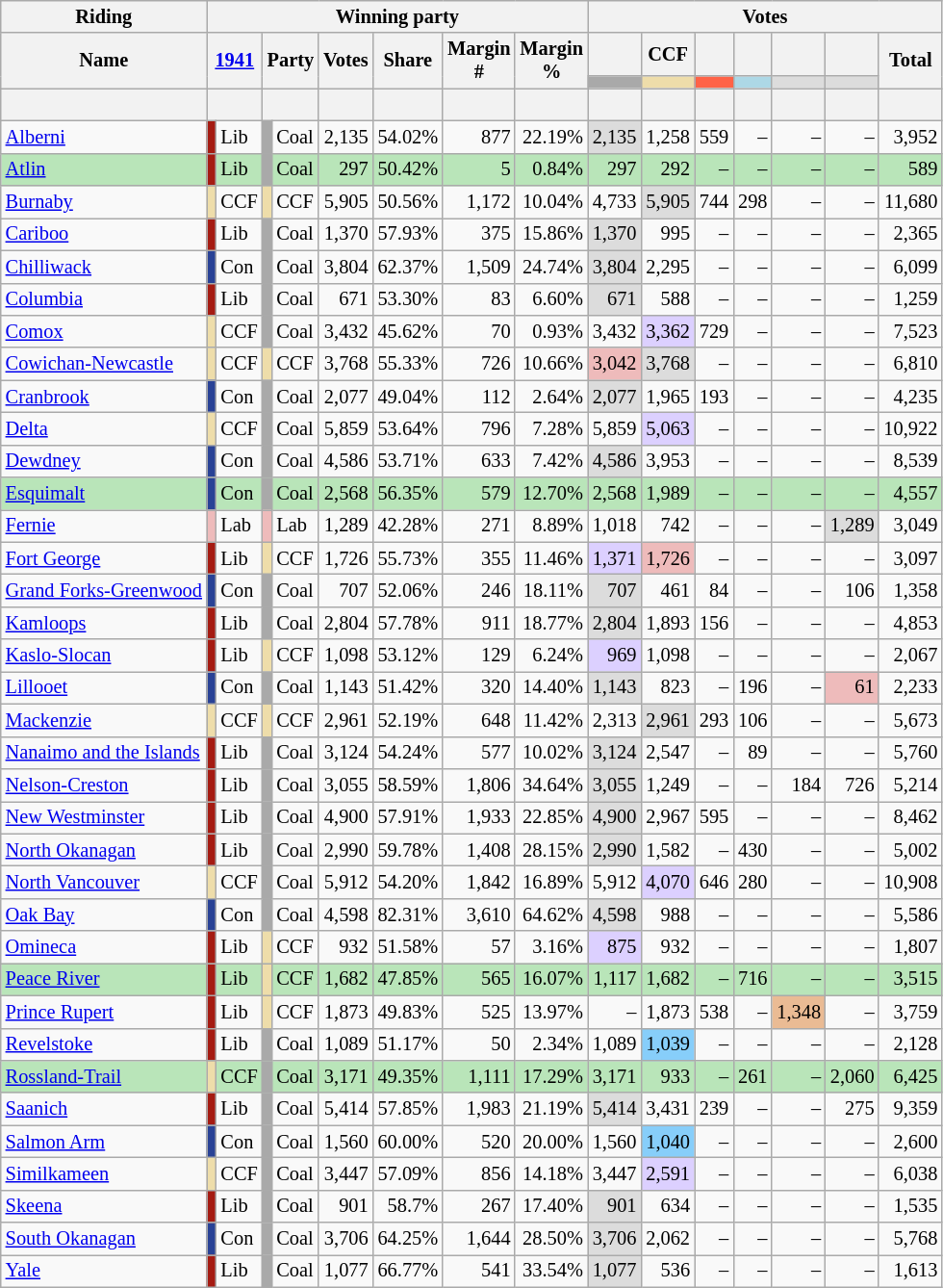<table class="wikitable sortable mw-collapsible" style="text-align:right; font-size:85%">
<tr>
<th scope="col">Riding</th>
<th scope="col" colspan="8">Winning party</th>
<th scope="col" colspan="7">Votes</th>
</tr>
<tr>
<th rowspan="2" scope="col">Name</th>
<th colspan="2" rowspan="2" scope="col"><strong><a href='#'>1941</a></strong></th>
<th colspan="2" rowspan="2" scope="col">Party</th>
<th rowspan="2" scope="col">Votes</th>
<th rowspan="2" scope="col">Share</th>
<th rowspan="2" scope="col">Margin<br>#</th>
<th rowspan="2" scope="col">Margin<br>%</th>
<th scope="col"></th>
<th scope="col">CCF</th>
<th scope="col"></th>
<th scope="col"></th>
<th scope="col"></th>
<th scope="col"></th>
<th rowspan="2" scope="col">Total</th>
</tr>
<tr>
<th scope="col" style="background-color:#A9A9A9;"></th>
<th scope="col" style="background-color:#EEDDAA;"></th>
<th scope="col" style="background-color:#FF6347;"></th>
<th scope="col" style="background-color:#ADD8E6;"></th>
<th scope="col" style="background-color:#DCDCDC;"></th>
<th scope="col" style="background-color:#DCDCDC;"></th>
</tr>
<tr>
<th> </th>
<th colspan="2"></th>
<th colspan="2"></th>
<th></th>
<th></th>
<th></th>
<th></th>
<th></th>
<th></th>
<th></th>
<th></th>
<th></th>
<th></th>
<th></th>
</tr>
<tr>
<td style="text-align:left"><a href='#'>Alberni</a></td>
<td style="background-color:#A51B12;"></td>
<td style="text-align:left;">Lib</td>
<td style="background-color:#A9A9A9;"></td>
<td style="text-align:left;">Coal</td>
<td>2,135</td>
<td>54.02%</td>
<td>877</td>
<td>22.19%</td>
<td style="background-color:#DCDCDC;">2,135</td>
<td>1,258</td>
<td>559</td>
<td>–</td>
<td>–</td>
<td>–</td>
<td>3,952</td>
</tr>
<tr style="background-color:#B9E5B9;">
<td style="text-align:left"><a href='#'>Atlin</a></td>
<td style="background-color:#A51B12;"></td>
<td style="text-align:left;">Lib</td>
<td style="background-color:#A9A9A9;"></td>
<td style="text-align:left;">Coal</td>
<td>297</td>
<td>50.42%</td>
<td>5</td>
<td>0.84%</td>
<td>297</td>
<td>292</td>
<td>–</td>
<td>–</td>
<td>–</td>
<td>–</td>
<td>589</td>
</tr>
<tr>
<td style="text-align:left"><a href='#'>Burnaby</a></td>
<td style="background-color:#EEDDAA;"></td>
<td style="text-align:left;">CCF</td>
<td style="background-color:#EEDDAA;"></td>
<td style="text-align:left;">CCF</td>
<td>5,905</td>
<td>50.56%</td>
<td>1,172</td>
<td>10.04%</td>
<td>4,733</td>
<td style="background-color:#DCDCDC;">5,905</td>
<td>744</td>
<td>298</td>
<td>–</td>
<td>–</td>
<td>11,680</td>
</tr>
<tr>
<td style="text-align:left"><a href='#'>Cariboo</a></td>
<td style="background-color:#A51B12;"></td>
<td style="text-align:left;">Lib</td>
<td style="background-color:#A9A9A9;"></td>
<td style="text-align:left;">Coal</td>
<td>1,370</td>
<td>57.93%</td>
<td>375</td>
<td>15.86%</td>
<td style="background-color:#DCDCDC;">1,370</td>
<td>995</td>
<td>–</td>
<td>–</td>
<td>–</td>
<td>–</td>
<td>2,365</td>
</tr>
<tr>
<td style="text-align:left"><a href='#'>Chilliwack</a></td>
<td style="background-color:#294296;"></td>
<td style="text-align:left;">Con</td>
<td style="background-color:#A9A9A9;"></td>
<td style="text-align:left;">Coal</td>
<td>3,804</td>
<td>62.37%</td>
<td>1,509</td>
<td>24.74%</td>
<td style="background-color:#DCDCDC;">3,804</td>
<td>2,295</td>
<td>–</td>
<td>–</td>
<td>–</td>
<td>–</td>
<td>6,099</td>
</tr>
<tr>
<td style="text-align:left"><a href='#'>Columbia</a></td>
<td style="background-color:#A51B12;"></td>
<td style="text-align:left;">Lib</td>
<td style="background-color:#A9A9A9;"></td>
<td style="text-align:left;">Coal</td>
<td>671</td>
<td>53.30%</td>
<td>83</td>
<td>6.60%</td>
<td style="background-color:#DCDCDC;">671</td>
<td>588</td>
<td>–</td>
<td>–</td>
<td>–</td>
<td>–</td>
<td>1,259</td>
</tr>
<tr>
<td style="text-align:left"><a href='#'>Comox</a></td>
<td style="background-color:#EEDDAA;"></td>
<td style="text-align:left;">CCF</td>
<td style="background-color:#A9A9A9;"></td>
<td style="text-align:left;">Coal</td>
<td>3,432</td>
<td>45.62%</td>
<td>70</td>
<td>0.93%</td>
<td>3,432</td>
<td style="background-color:#DCD0FF;">3,362</td>
<td>729</td>
<td>–</td>
<td>–</td>
<td>–</td>
<td>7,523</td>
</tr>
<tr>
<td style="text-align:left"><a href='#'>Cowichan-Newcastle</a></td>
<td style="background-color:#EEDDAA;"></td>
<td style="text-align:left;">CCF</td>
<td style="background-color:#EEDDAA;"></td>
<td style="text-align:left;">CCF</td>
<td>3,768</td>
<td>55.33%</td>
<td>726</td>
<td>10.66%</td>
<td style="background-color:#EEBBBB;">3,042</td>
<td style="background-color:#DCDCDC;">3,768</td>
<td>–</td>
<td>–</td>
<td>–</td>
<td>–</td>
<td>6,810</td>
</tr>
<tr>
<td style="text-align:left"><a href='#'>Cranbrook</a></td>
<td style="background-color:#294296;"></td>
<td style="text-align:left;">Con</td>
<td style="background-color:#A9A9A9;"></td>
<td style="text-align:left;">Coal</td>
<td>2,077</td>
<td>49.04%</td>
<td>112</td>
<td>2.64%</td>
<td style="background-color:#DCDCDC;">2,077</td>
<td>1,965</td>
<td>193</td>
<td>–</td>
<td>–</td>
<td>–</td>
<td>4,235</td>
</tr>
<tr>
<td style="text-align:left"><a href='#'>Delta</a></td>
<td style="background-color:#EEDDAA;"></td>
<td style="text-align:left;">CCF</td>
<td style="background-color:#A9A9A9;"></td>
<td style="text-align:left;">Coal</td>
<td>5,859</td>
<td>53.64%</td>
<td>796</td>
<td>7.28%</td>
<td>5,859</td>
<td style="background-color:#DCD0FF;">5,063</td>
<td>–</td>
<td>–</td>
<td>–</td>
<td>–</td>
<td>10,922</td>
</tr>
<tr>
<td style="text-align:left"><a href='#'>Dewdney</a></td>
<td style="background-color:#294296;"></td>
<td style="text-align:left;">Con</td>
<td style="background-color:#A9A9A9;"></td>
<td style="text-align:left;">Coal</td>
<td>4,586</td>
<td>53.71%</td>
<td>633</td>
<td>7.42%</td>
<td style="background-color:#DCDCDC;">4,586</td>
<td>3,953</td>
<td>–</td>
<td>–</td>
<td>–</td>
<td>–</td>
<td>8,539</td>
</tr>
<tr style="background-color:#B9E5B9;">
<td style="text-align:left"><a href='#'>Esquimalt</a></td>
<td style="background-color:#294296;"></td>
<td style="text-align:left;">Con</td>
<td style="background-color:#A9A9A9;"></td>
<td style="text-align:left;">Coal</td>
<td>2,568</td>
<td>56.35%</td>
<td>579</td>
<td>12.70%</td>
<td>2,568</td>
<td>1,989</td>
<td>–</td>
<td>–</td>
<td>–</td>
<td>–</td>
<td>4,557</td>
</tr>
<tr>
<td style="text-align:left"><a href='#'>Fernie</a></td>
<td style="background-color:#EEBBBB;"></td>
<td style="text-align:left;">Lab</td>
<td style="background-color:#EEBBBB;"></td>
<td style="text-align:left;">Lab</td>
<td>1,289</td>
<td>42.28%</td>
<td>271</td>
<td>8.89%</td>
<td>1,018</td>
<td>742</td>
<td>–</td>
<td>–</td>
<td>–</td>
<td style="background-color:#DCDCDC;">1,289</td>
<td>3,049</td>
</tr>
<tr>
<td style="text-align:left"><a href='#'>Fort George</a></td>
<td style="background-color:#A51B12;"></td>
<td style="text-align:left;">Lib</td>
<td style="background-color:#EEDDAA;"></td>
<td style="text-align:left;">CCF</td>
<td>1,726</td>
<td>55.73%</td>
<td>355</td>
<td>11.46%</td>
<td style="background-color:#DCD0FF;">1,371</td>
<td style="background-color:#EEBBBB;">1,726</td>
<td>–</td>
<td>–</td>
<td>–</td>
<td>–</td>
<td>3,097</td>
</tr>
<tr>
<td style="text-align:left"><a href='#'>Grand Forks-Greenwood</a></td>
<td style="background-color:#294296;"></td>
<td style="text-align:left;">Con</td>
<td style="background-color:#A9A9A9;"></td>
<td style="text-align:left;">Coal</td>
<td>707</td>
<td>52.06%</td>
<td>246</td>
<td>18.11%</td>
<td style="background-color:#DCDCDC;">707</td>
<td>461</td>
<td>84</td>
<td>–</td>
<td>–</td>
<td>106</td>
<td>1,358</td>
</tr>
<tr>
<td style="text-align:left"><a href='#'>Kamloops</a></td>
<td style="background-color:#A51B12;"></td>
<td style="text-align:left;">Lib</td>
<td style="background-color:#A9A9A9;"></td>
<td style="text-align:left;">Coal</td>
<td>2,804</td>
<td>57.78%</td>
<td>911</td>
<td>18.77%</td>
<td style="background-color:#DCDCDC;">2,804</td>
<td>1,893</td>
<td>156</td>
<td>–</td>
<td>–</td>
<td>–</td>
<td>4,853</td>
</tr>
<tr>
<td style="text-align:left"><a href='#'>Kaslo-Slocan</a></td>
<td style="background-color:#A51B12;"></td>
<td style="text-align:left;">Lib</td>
<td style="background-color:#EEDDAA;"></td>
<td style="text-align:left;">CCF</td>
<td>1,098</td>
<td>53.12%</td>
<td>129</td>
<td>6.24%</td>
<td style="background-color:#DCD0FF;">969</td>
<td>1,098</td>
<td>–</td>
<td>–</td>
<td>–</td>
<td>–</td>
<td>2,067</td>
</tr>
<tr>
<td style="text-align:left"><a href='#'>Lillooet</a></td>
<td style="background-color:#294296;"></td>
<td style="text-align:left;">Con</td>
<td style="background-color:#A9A9A9;"></td>
<td style="text-align:left;">Coal</td>
<td>1,143</td>
<td>51.42%</td>
<td>320</td>
<td>14.40%</td>
<td style="background-color:#DCDCDC;">1,143</td>
<td>823</td>
<td>–</td>
<td>196</td>
<td>–</td>
<td style="background-color:#EEBBBB;">61</td>
<td>2,233</td>
</tr>
<tr>
<td style="text-align:left"><a href='#'>Mackenzie</a></td>
<td style="background-color:#EEDDAA;"></td>
<td style="text-align:left;">CCF</td>
<td style="background-color:#EEDDAA;"></td>
<td style="text-align:left;">CCF</td>
<td>2,961</td>
<td>52.19%</td>
<td>648</td>
<td>11.42%</td>
<td>2,313</td>
<td style="background-color:#DCDCDC;">2,961</td>
<td>293</td>
<td>106</td>
<td>–</td>
<td>–</td>
<td>5,673</td>
</tr>
<tr>
<td style="text-align:left"><a href='#'>Nanaimo and the Islands</a></td>
<td style="background-color:#A51B12;"></td>
<td style="text-align:left;">Lib</td>
<td style="background-color:#A9A9A9;"></td>
<td style="text-align:left;">Coal</td>
<td>3,124</td>
<td>54.24%</td>
<td>577</td>
<td>10.02%</td>
<td style="background-color:#DCDCDC;">3,124</td>
<td>2,547</td>
<td>–</td>
<td>89</td>
<td>–</td>
<td>–</td>
<td>5,760</td>
</tr>
<tr>
<td style="text-align:left"><a href='#'>Nelson-Creston</a></td>
<td style="background-color:#A51B12;"></td>
<td style="text-align:left;">Lib</td>
<td style="background-color:#A9A9A9;"></td>
<td style="text-align:left;">Coal</td>
<td>3,055</td>
<td>58.59%</td>
<td>1,806</td>
<td>34.64%</td>
<td style="background-color:#DCDCDC;">3,055</td>
<td>1,249</td>
<td>–</td>
<td>–</td>
<td>184</td>
<td>726</td>
<td>5,214</td>
</tr>
<tr>
<td style="text-align:left"><a href='#'>New Westminster</a></td>
<td style="background-color:#A51B12;"></td>
<td style="text-align:left;">Lib</td>
<td style="background-color:#A9A9A9;"></td>
<td style="text-align:left;">Coal</td>
<td>4,900</td>
<td>57.91%</td>
<td>1,933</td>
<td>22.85%</td>
<td style="background-color:#DCDCDC;">4,900</td>
<td>2,967</td>
<td>595</td>
<td>–</td>
<td>–</td>
<td>–</td>
<td>8,462</td>
</tr>
<tr>
<td style="text-align:left"><a href='#'>North Okanagan</a></td>
<td style="background-color:#A51B12;"></td>
<td style="text-align:left;">Lib</td>
<td style="background-color:#A9A9A9;"></td>
<td style="text-align:left;">Coal</td>
<td>2,990</td>
<td>59.78%</td>
<td>1,408</td>
<td>28.15%</td>
<td style="background-color:#DCDCDC;">2,990</td>
<td>1,582</td>
<td>–</td>
<td>430</td>
<td>–</td>
<td>–</td>
<td>5,002</td>
</tr>
<tr>
<td style="text-align:left"><a href='#'>North Vancouver</a></td>
<td style="background-color:#EEDDAA;"></td>
<td style="text-align:left;">CCF</td>
<td style="background-color:#A9A9A9;"></td>
<td style="text-align:left;">Coal</td>
<td>5,912</td>
<td>54.20%</td>
<td>1,842</td>
<td>16.89%</td>
<td>5,912</td>
<td style="background-color:#DCD0FF;">4,070</td>
<td>646</td>
<td>280</td>
<td>–</td>
<td>–</td>
<td>10,908</td>
</tr>
<tr>
<td style="text-align:left"><a href='#'>Oak Bay</a></td>
<td style="background-color:#294296;"></td>
<td style="text-align:left;">Con</td>
<td style="background-color:#A9A9A9;"></td>
<td style="text-align:left;">Coal</td>
<td>4,598</td>
<td>82.31%</td>
<td>3,610</td>
<td>64.62%</td>
<td style="background-color:#DCDCDC;">4,598</td>
<td>988</td>
<td>–</td>
<td>–</td>
<td>–</td>
<td>–</td>
<td>5,586</td>
</tr>
<tr>
<td style="text-align:left"><a href='#'>Omineca</a></td>
<td style="background-color:#A51B12;"></td>
<td style="text-align:left;">Lib</td>
<td style="background-color:#EEDDAA;"></td>
<td style="text-align:left;">CCF</td>
<td>932</td>
<td>51.58%</td>
<td>57</td>
<td>3.16%</td>
<td style="background-color:#DCD0FF;">875</td>
<td>932</td>
<td>–</td>
<td>–</td>
<td>–</td>
<td>–</td>
<td>1,807</td>
</tr>
<tr style="background-color:#B9E5B9;">
<td style="text-align:left"><a href='#'>Peace River</a></td>
<td style="background-color:#A51B12;"></td>
<td style="text-align:left;">Lib</td>
<td style="background-color:#EEDDAA;"></td>
<td style="text-align:left;">CCF</td>
<td>1,682</td>
<td>47.85%</td>
<td>565</td>
<td>16.07%</td>
<td>1,117</td>
<td>1,682</td>
<td>–</td>
<td>716</td>
<td>–</td>
<td>–</td>
<td>3,515</td>
</tr>
<tr>
<td style="text-align:left"><a href='#'>Prince Rupert</a></td>
<td style="background-color:#A51B12;"></td>
<td style="text-align:left;">Lib</td>
<td style="background-color:#EEDDAA;"></td>
<td style="text-align:left;">CCF</td>
<td>1,873</td>
<td>49.83%</td>
<td>525</td>
<td>13.97%</td>
<td>–</td>
<td>1,873</td>
<td>538</td>
<td>–</td>
<td style="background-color:#EABB94;">1,348</td>
<td>–</td>
<td>3,759</td>
</tr>
<tr>
<td style="text-align:left"><a href='#'>Revelstoke</a></td>
<td style="background-color:#A51B12;"></td>
<td style="text-align:left;">Lib</td>
<td style="background-color:#A9A9A9;"></td>
<td style="text-align:left;">Coal</td>
<td>1,089</td>
<td>51.17%</td>
<td>50</td>
<td>2.34%</td>
<td>1,089</td>
<td style="background-color:#87CEFA;">1,039</td>
<td>–</td>
<td>–</td>
<td>–</td>
<td>–</td>
<td>2,128</td>
</tr>
<tr style="background-color:#B9E5B9;">
<td style="text-align:left"><a href='#'>Rossland-Trail</a></td>
<td style="background-color:#EEDDAA;"></td>
<td style="text-align:left;">CCF</td>
<td style="background-color:#A9A9A9;"></td>
<td style="text-align:left;">Coal</td>
<td>3,171</td>
<td>49.35%</td>
<td>1,111</td>
<td>17.29%</td>
<td>3,171</td>
<td>933</td>
<td>–</td>
<td>261</td>
<td>–</td>
<td>2,060</td>
<td>6,425</td>
</tr>
<tr>
<td style="text-align:left"><a href='#'>Saanich</a></td>
<td style="background-color:#A51B12;"></td>
<td style="text-align:left;">Lib</td>
<td style="background-color:#A9A9A9;"></td>
<td style="text-align:left;">Coal</td>
<td>5,414</td>
<td>57.85%</td>
<td>1,983</td>
<td>21.19%</td>
<td style="background-color:#DCDCDC;">5,414</td>
<td>3,431</td>
<td>239</td>
<td>–</td>
<td>–</td>
<td>275</td>
<td>9,359</td>
</tr>
<tr>
<td style="text-align:left"><a href='#'>Salmon Arm</a></td>
<td style="background-color:#294296;"></td>
<td style="text-align:left;">Con</td>
<td style="background-color:#A9A9A9;"></td>
<td style="text-align:left;">Coal</td>
<td>1,560</td>
<td>60.00%</td>
<td>520</td>
<td>20.00%</td>
<td>1,560</td>
<td style="background-color:#87CEFA;">1,040</td>
<td>–</td>
<td>–</td>
<td>–</td>
<td>–</td>
<td>2,600</td>
</tr>
<tr>
<td style="text-align:left"><a href='#'>Similkameen</a></td>
<td style="background-color:#EEDDAA;"></td>
<td style="text-align:left;">CCF</td>
<td style="background-color:#A9A9A9;"></td>
<td style="text-align:left;">Coal</td>
<td>3,447</td>
<td>57.09%</td>
<td>856</td>
<td>14.18%</td>
<td>3,447</td>
<td style="background-color:#DCD0FF;">2,591</td>
<td>–</td>
<td>–</td>
<td>–</td>
<td>–</td>
<td>6,038</td>
</tr>
<tr>
<td style="text-align:left"><a href='#'>Skeena</a></td>
<td style="background-color:#A51B12;"></td>
<td style="text-align:left;">Lib</td>
<td style="background-color:#A9A9A9;"></td>
<td style="text-align:left;">Coal</td>
<td>901</td>
<td>58.7%</td>
<td>267</td>
<td>17.40%</td>
<td style="background-color:#DCDCDC;">901</td>
<td>634</td>
<td>–</td>
<td>–</td>
<td>–</td>
<td>–</td>
<td>1,535</td>
</tr>
<tr>
<td style="text-align:left"><a href='#'>South Okanagan</a></td>
<td style="background-color:#294296;"></td>
<td style="text-align:left;">Con</td>
<td style="background-color:#A9A9A9;"></td>
<td style="text-align:left;">Coal</td>
<td>3,706</td>
<td>64.25%</td>
<td>1,644</td>
<td>28.50%</td>
<td style="background-color:#DCDCDC;">3,706</td>
<td>2,062</td>
<td>–</td>
<td>–</td>
<td>–</td>
<td>–</td>
<td>5,768</td>
</tr>
<tr>
<td style="text-align:left"><a href='#'>Yale</a></td>
<td style="background-color:#A51B12;"></td>
<td style="text-align:left;">Lib</td>
<td style="background-color:#A9A9A9;"></td>
<td style="text-align:left;">Coal</td>
<td>1,077</td>
<td>66.77%</td>
<td>541</td>
<td>33.54%</td>
<td style="background-color:#DCDCDC;">1,077</td>
<td>536</td>
<td>–</td>
<td>–</td>
<td>–</td>
<td>–</td>
<td>1,613</td>
</tr>
</table>
